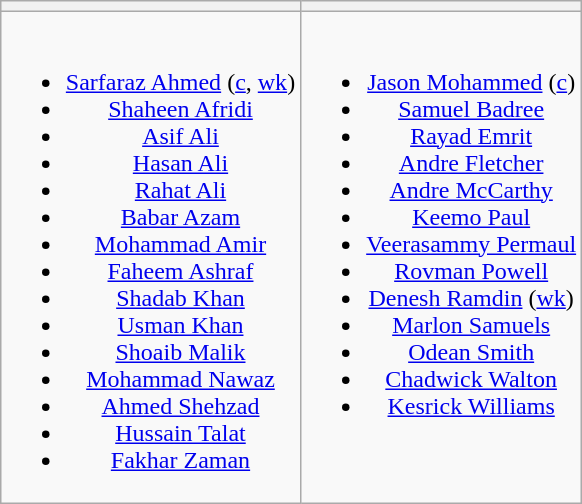<table class="wikitable" style="text-align:center; margin:auto">
<tr>
<th></th>
<th></th>
</tr>
<tr style="vertical-align:top">
<td><br><ul><li><a href='#'>Sarfaraz Ahmed</a> (<a href='#'>c</a>, <a href='#'>wk</a>)</li><li><a href='#'>Shaheen Afridi</a></li><li><a href='#'>Asif Ali</a></li><li><a href='#'>Hasan Ali</a></li><li><a href='#'>Rahat Ali</a></li><li><a href='#'>Babar Azam</a></li><li><a href='#'>Mohammad Amir</a></li><li><a href='#'>Faheem Ashraf</a></li><li><a href='#'>Shadab Khan</a></li><li><a href='#'>Usman Khan</a></li><li><a href='#'>Shoaib Malik</a></li><li><a href='#'>Mohammad Nawaz</a></li><li><a href='#'>Ahmed Shehzad</a></li><li><a href='#'>Hussain Talat</a></li><li><a href='#'>Fakhar Zaman</a></li></ul></td>
<td><br><ul><li><a href='#'>Jason Mohammed</a> (<a href='#'>c</a>)</li><li><a href='#'>Samuel Badree</a></li><li><a href='#'>Rayad Emrit</a></li><li><a href='#'>Andre Fletcher</a></li><li><a href='#'>Andre McCarthy</a></li><li><a href='#'>Keemo Paul</a></li><li><a href='#'>Veerasammy Permaul</a></li><li><a href='#'>Rovman Powell</a></li><li><a href='#'>Denesh Ramdin</a> (<a href='#'>wk</a>)</li><li><a href='#'>Marlon Samuels</a></li><li><a href='#'>Odean Smith</a></li><li><a href='#'>Chadwick Walton</a></li><li><a href='#'>Kesrick Williams</a></li></ul></td>
</tr>
</table>
